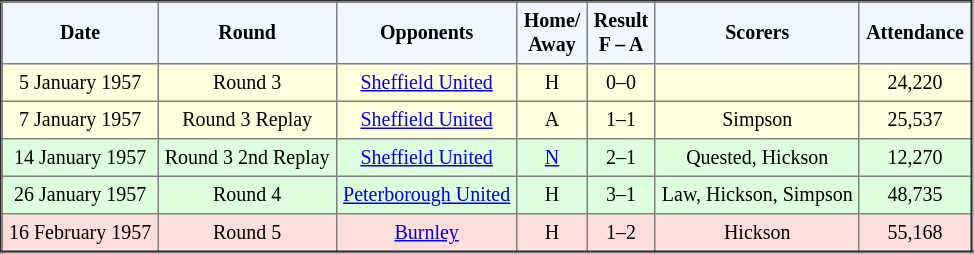<table border="2" cellpadding="4" style="border-collapse:collapse; text-align:center; font-size:smaller;">
<tr style="background:#f0f6ff;">
<th><strong>Date</strong></th>
<th><strong>Round</strong></th>
<th><strong>Opponents</strong></th>
<th><strong>Home/<br>Away</strong></th>
<th><strong>Result<br>F – A</strong></th>
<th><strong>Scorers</strong></th>
<th><strong>Attendance</strong></th>
</tr>
<tr style="background:#ffd;">
<td>5 January 1957</td>
<td>Round 3</td>
<td><a href='#'>Sheffield United</a></td>
<td>H</td>
<td>0–0</td>
<td></td>
<td>24,220</td>
</tr>
<tr style="background:#ffd;">
<td>7 January 1957</td>
<td>Round 3 Replay</td>
<td><a href='#'>Sheffield United</a></td>
<td>A</td>
<td>1–1</td>
<td>Simpson</td>
<td>25,537</td>
</tr>
<tr style="background:#dfd;">
<td>14 January 1957</td>
<td>Round 3 2nd Replay</td>
<td><a href='#'>Sheffield United</a></td>
<td><a href='#'>N</a></td>
<td>2–1</td>
<td>Quested, Hickson</td>
<td>12,270</td>
</tr>
<tr style="background:#dfd;">
<td>26 January 1957</td>
<td>Round 4</td>
<td><a href='#'>Peterborough United</a></td>
<td>H</td>
<td>3–1</td>
<td>Law, Hickson, Simpson</td>
<td>48,735</td>
</tr>
<tr style="background:#fdd;">
<td>16 February 1957</td>
<td>Round 5</td>
<td><a href='#'>Burnley</a></td>
<td>H</td>
<td>1–2</td>
<td>Hickson</td>
<td>55,168</td>
</tr>
</table>
